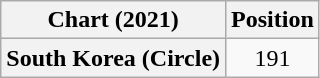<table class="wikitable plainrowheaders" style="text-align:center">
<tr>
<th scope="col">Chart (2021)</th>
<th scope="col">Position</th>
</tr>
<tr>
<th scope="row">South Korea (Circle)</th>
<td>191</td>
</tr>
</table>
